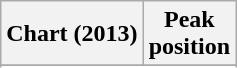<table class="wikitable sortable plainrowheaders" style="text-align:center;">
<tr>
<th scope="col">Chart (2013)</th>
<th scope="col">Peak<br>position</th>
</tr>
<tr>
</tr>
<tr>
</tr>
</table>
